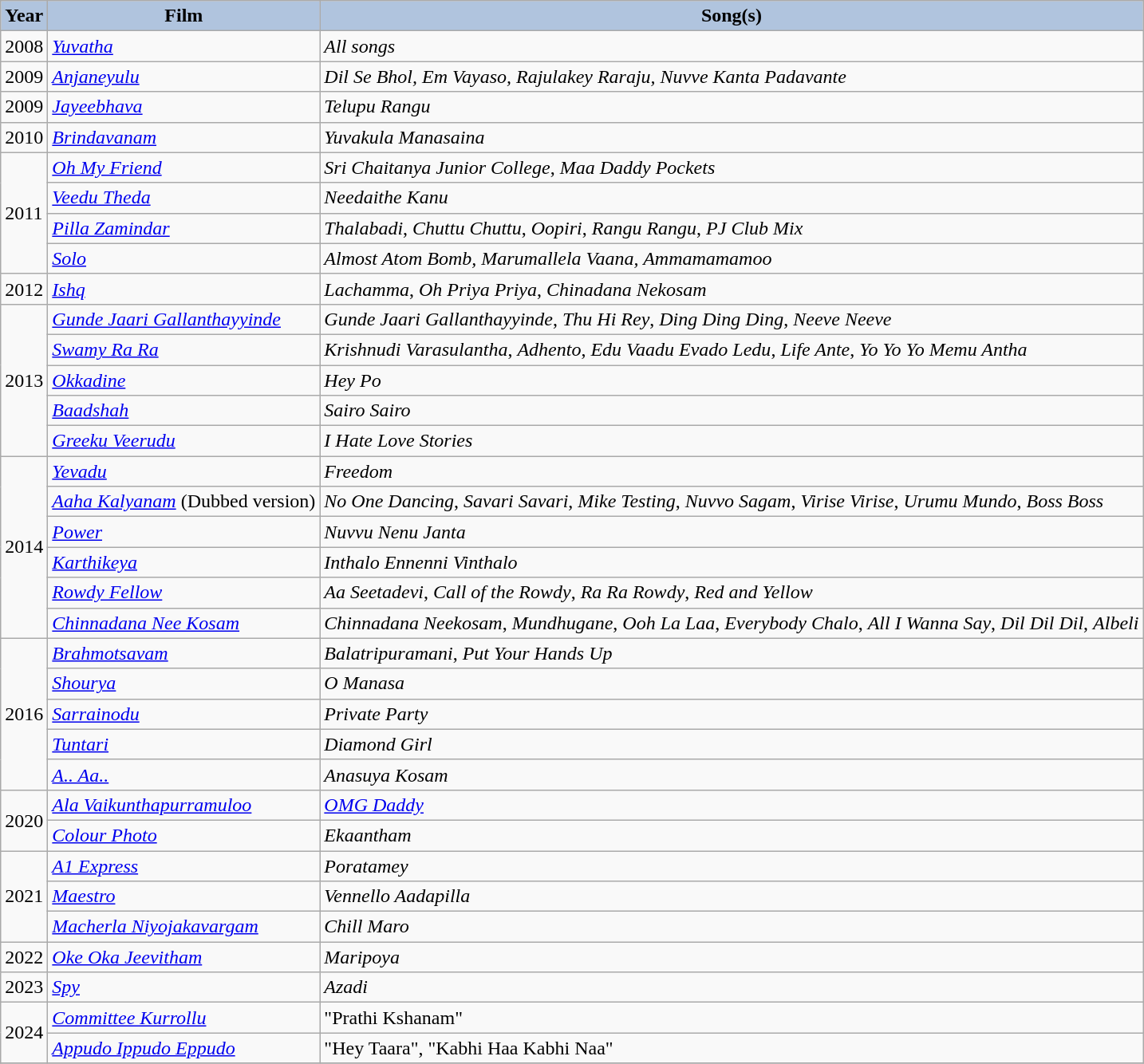<table class="wikitable sortable">
<tr>
<th style="background:#B0C4DE;">Year</th>
<th style="background:#B0C4DE;">Film</th>
<th style="background:#B0C4DE;">Song(s)</th>
</tr>
<tr>
<td>2008</td>
<td><em><a href='#'>Yuvatha</a></em></td>
<td><em>All songs</em></td>
</tr>
<tr>
<td>2009</td>
<td><em><a href='#'>Anjaneyulu</a></em></td>
<td><em>Dil Se Bhol, Em Vayaso, Rajulakey Raraju, Nuvve Kanta Padavante</em></td>
</tr>
<tr>
<td>2009</td>
<td><em><a href='#'>Jayeebhava</a></em></td>
<td><em>Telupu Rangu</em></td>
</tr>
<tr>
<td>2010</td>
<td><em><a href='#'>Brindavanam</a></em></td>
<td><em>Yuvakula Manasaina</em></td>
</tr>
<tr>
<td rowspan="4">2011</td>
<td><em><a href='#'>Oh My Friend</a></em></td>
<td><em>Sri Chaitanya Junior College</em>, <em>Maa Daddy Pockets</em></td>
</tr>
<tr>
<td><em><a href='#'>Veedu Theda</a></em></td>
<td><em>Needaithe Kanu</em></td>
</tr>
<tr>
<td><em><a href='#'>Pilla Zamindar</a></em></td>
<td><em>Thalabadi</em>, <em>Chuttu Chuttu</em>, <em>Oopiri</em>, <em>Rangu Rangu</em>, <em>PJ Club Mix</em></td>
</tr>
<tr>
<td><em><a href='#'>Solo</a></em></td>
<td><em>Almost Atom Bomb, Marumallela Vaana, Ammamamamoo</em></td>
</tr>
<tr>
<td>2012</td>
<td><a href='#'><em>Ishq</em></a></td>
<td><em>Lachamma</em>, <em>Oh Priya Priya</em>, <em>Chinadana Nekosam</em></td>
</tr>
<tr>
<td rowspan="5">2013</td>
<td><em><a href='#'>Gunde Jaari Gallanthayyinde</a></em></td>
<td><em>Gunde Jaari Gallanthayyinde</em>, <em>Thu Hi Rey</em>, <em>Ding Ding Ding</em>, <em>Neeve Neeve</em></td>
</tr>
<tr>
<td><em><a href='#'>Swamy Ra Ra</a></em></td>
<td><em>Krishnudi Varasulantha</em>, <em>Adhento</em>, <em>Edu Vaadu Evado Ledu</em>, <em>Life Ante</em>, <em>Yo Yo Yo Memu Antha</em></td>
</tr>
<tr>
<td><em><a href='#'>Okkadine</a></em></td>
<td><em>Hey Po</em></td>
</tr>
<tr>
<td><a href='#'><em>Baadshah</em></a></td>
<td><em>Sairo Sairo</em></td>
</tr>
<tr>
<td><em><a href='#'>Greeku Veerudu</a></em></td>
<td><em>I Hate Love Stories</em></td>
</tr>
<tr>
<td rowspan="6">2014</td>
<td><em><a href='#'>Yevadu</a></em></td>
<td><em>Freedom</em></td>
</tr>
<tr>
<td><em><a href='#'>Aaha Kalyanam</a></em> (Dubbed version)</td>
<td><em>No One Dancing</em>, <em>Savari Savari</em>, <em>Mike Testing</em>, <em>Nuvvo Sagam</em>, <em>Virise Virise</em>, <em>Urumu Mundo</em>, <em>Boss Boss</em></td>
</tr>
<tr>
<td><a href='#'><em>Power</em></a></td>
<td><em>Nuvvu Nenu Janta</em></td>
</tr>
<tr>
<td><a href='#'><em>Karthikeya</em></a></td>
<td><em>Inthalo Ennenni Vinthalo</em></td>
</tr>
<tr>
<td><em><a href='#'>Rowdy Fellow</a></em></td>
<td><em>Aa Seetadevi</em>, <em>Call of the Rowdy</em>, <em>Ra Ra Rowdy</em>, <em>Red and Yellow</em></td>
</tr>
<tr>
<td><em><a href='#'>Chinnadana Nee Kosam</a></em></td>
<td><em>Chinnadana Neekosam</em>, <em>Mundhugane</em>, <em>Ooh La Laa</em>, <em>Everybody Chalo</em>, <em>All I Wanna Say</em>, <em>Dil Dil Dil</em>, <em>Albeli</em></td>
</tr>
<tr>
<td rowspan="5">2016</td>
<td><em><a href='#'>Brahmotsavam</a></em></td>
<td><em>Balatripuramani</em>, <em>Put Your Hands Up</em></td>
</tr>
<tr>
<td><a href='#'><em>Shourya</em></a></td>
<td><em>O Manasa</em></td>
</tr>
<tr>
<td><em><a href='#'>Sarrainodu</a></em></td>
<td><em>Private Party</em></td>
</tr>
<tr>
<td><em><a href='#'>Tuntari</a></em></td>
<td><em>Diamond Girl</em></td>
</tr>
<tr>
<td><a href='#'><em>A.. Aa..</em></a></td>
<td><em>Anasuya Kosam</em></td>
</tr>
<tr>
<td rowspan="2">2020</td>
<td><em><a href='#'>Ala Vaikunthapurramuloo</a></em></td>
<td><em><a href='#'>OMG Daddy</a></em></td>
</tr>
<tr>
<td><em><a href='#'>Colour Photo</a></em></td>
<td><em>Ekaantham</em></td>
</tr>
<tr>
<td rowspan="3">2021</td>
<td><em><a href='#'>A1 Express</a></em></td>
<td><em>Poratamey</em></td>
</tr>
<tr>
<td><em><a href='#'>Maestro</a></em></td>
<td><em>Vennello Aadapilla</em></td>
</tr>
<tr>
<td><em><a href='#'>Macherla Niyojakavargam</a></em></td>
<td><em>Chill Maro</em></td>
</tr>
<tr>
<td>2022</td>
<td><em><a href='#'>Oke Oka Jeevitham</a></em></td>
<td><em>Maripoya</em></td>
</tr>
<tr>
<td>2023</td>
<td><a href='#'><em>Spy</em></a></td>
<td><em>Azadi</em></td>
</tr>
<tr>
<td rowspan="2">2024</td>
<td><em><a href='#'>Committee Kurrollu</a></em></td>
<td>"Prathi Kshanam"</td>
</tr>
<tr>
<td><em><a href='#'>Appudo Ippudo Eppudo</a></em></td>
<td>"Hey Taara", "Kabhi Haa Kabhi Naa"</td>
</tr>
<tr>
</tr>
</table>
